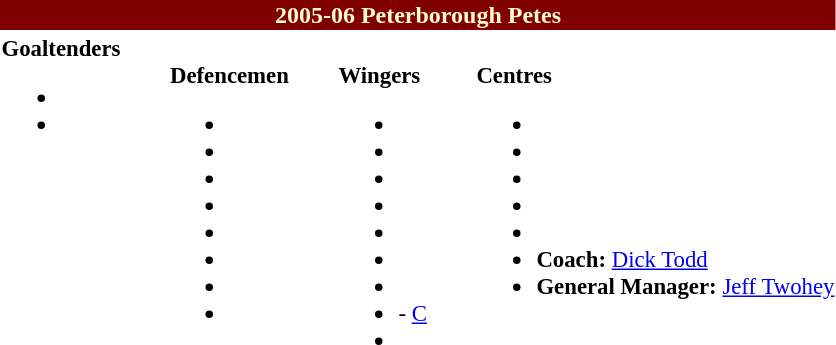<table class="toccolours" style="text-align: left;">
<tr>
<th colspan="7" style="background:#800000;color:#FFFDD0;text-align:center;">2005-06 Peterborough Petes</th>
</tr>
<tr>
<td style="font-size:95%; vertical-align:top;"><strong>Goaltenders</strong><br><ul><li> </li><li> </li></ul></td>
<td style="width: 25px;"></td>
<td style="font-size:95%; vertical-align:top;"><br><strong>Defencemen</strong><ul><li> </li><li> </li><li> </li><li> </li><li> </li><li> </li><li> </li><li> </li></ul></td>
<td style="width: 25px;"></td>
<td style="font-size:95%; vertical-align:top;"><br><strong>Wingers</strong><ul><li> </li><li> </li><li> </li><li> </li><li> </li><li> </li><li> </li><li>  - <a href='#'>C</a></li><li> </li></ul></td>
<td style="width: 25px;"></td>
<td style="font-size:95%; vertical-align:top;"><br><strong>Centres</strong><ul><li> </li><li> </li><li> </li><li> </li><li> </li><li><strong>Coach:</strong>  <a href='#'>Dick Todd</a></li><li><strong>General Manager:</strong>  <a href='#'>Jeff Twohey</a></li></ul></td>
</tr>
</table>
